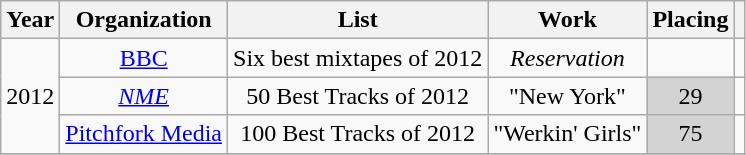<table class="wikitable plainrowheaders" style="text-align:center;">
<tr>
<th>Year</th>
<th>Organization</th>
<th>List</th>
<th>Work</th>
<th>Placing</th>
<th></th>
</tr>
<tr>
<td rowspan="3">2012</td>
<td><a href='#'>BBC</a></td>
<td>Six best mixtapes of 2012</td>
<td><em>Reservation</em></td>
<td></td>
<td></td>
</tr>
<tr>
<td><em><a href='#'>NME</a></em></td>
<td>50 Best Tracks of 2012</td>
<td>"New York"</td>
<td style="background:lightgrey">29</td>
<td></td>
</tr>
<tr>
<td><a href='#'>Pitchfork Media</a></td>
<td>100 Best Tracks of 2012</td>
<td>"Werkin' Girls"</td>
<td style="background:lightgrey">75</td>
<td></td>
</tr>
<tr>
</tr>
</table>
